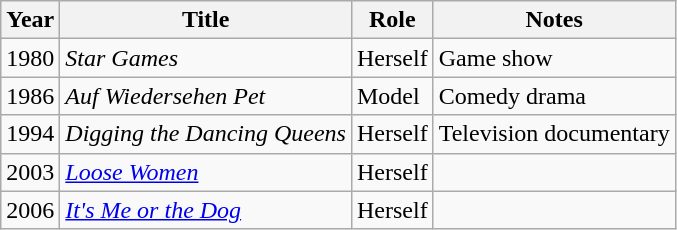<table class="wikitable sortable">
<tr>
<th>Year</th>
<th>Title</th>
<th>Role</th>
<th>Notes</th>
</tr>
<tr>
<td>1980</td>
<td><em>Star Games</em></td>
<td>Herself</td>
<td>Game show</td>
</tr>
<tr>
<td>1986</td>
<td><em>Auf Wiedersehen Pet</em></td>
<td>Model</td>
<td>Comedy drama</td>
</tr>
<tr>
<td>1994</td>
<td><em>Digging the Dancing Queens</em></td>
<td>Herself</td>
<td>Television documentary</td>
</tr>
<tr>
<td>2003</td>
<td><em><a href='#'>Loose Women</a></em></td>
<td>Herself</td>
<td></td>
</tr>
<tr>
<td>2006</td>
<td><em><a href='#'>It's Me or the Dog</a></em></td>
<td>Herself</td>
<td></td>
</tr>
</table>
